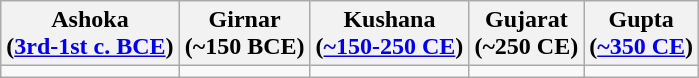<table class="wikitable">
<tr>
<th>Ashoka<br>(<a href='#'>3rd-1st c. BCE</a>)</th>
<th>Girnar<br>(~150 BCE)</th>
<th>Kushana<br>(<a href='#'>~150-250 CE</a>)</th>
<th>Gujarat<br>(~250 CE)</th>
<th>Gupta<br>(<a href='#'>~350 CE</a>)</th>
</tr>
<tr>
<td></td>
<td></td>
<td></td>
<td></td>
<td></td>
</tr>
</table>
